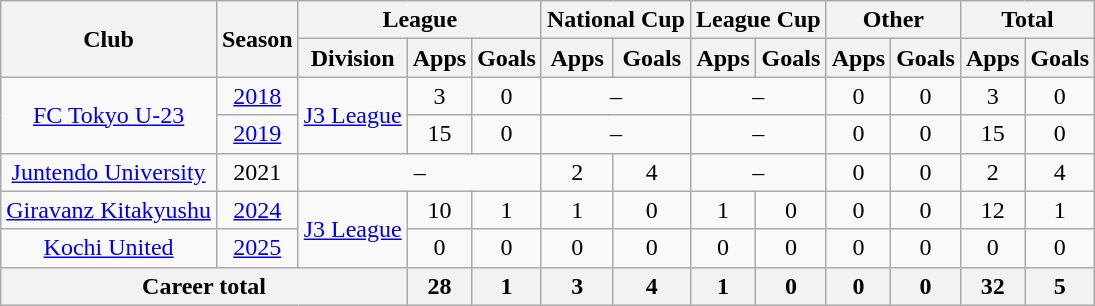<table class="wikitable" style="text-align: center">
<tr>
<th rowspan="2">Club</th>
<th rowspan="2">Season</th>
<th colspan="3">League</th>
<th colspan="2">National Cup</th>
<th colspan="2">League Cup</th>
<th colspan="2">Other</th>
<th colspan="2">Total</th>
</tr>
<tr>
<th>Division</th>
<th>Apps</th>
<th>Goals</th>
<th>Apps</th>
<th>Goals</th>
<th>Apps</th>
<th>Goals</th>
<th>Apps</th>
<th>Goals</th>
<th>Apps</th>
<th>Goals</th>
</tr>
<tr>
<td rowspan="2"><a href='#'>FC Tokyo U-23</a></td>
<td><a href='#'>2018</a></td>
<td rowspan="2"><a href='#'>J3 League</a></td>
<td>3</td>
<td>0</td>
<td colspan="2">–</td>
<td colspan="2">–</td>
<td>0</td>
<td>0</td>
<td>3</td>
<td>0</td>
</tr>
<tr>
<td><a href='#'>2019</a></td>
<td>15</td>
<td>0</td>
<td colspan="2">–</td>
<td colspan="2">–</td>
<td>0</td>
<td>0</td>
<td>15</td>
<td>0</td>
</tr>
<tr>
<td><a href='#'>Juntendo University</a></td>
<td>2021</td>
<td colspan="3">–</td>
<td>2</td>
<td>4</td>
<td colspan="2">–</td>
<td>0</td>
<td>0</td>
<td>2</td>
<td>4</td>
</tr>
<tr>
<td><a href='#'>Giravanz Kitakyushu</a></td>
<td><a href='#'>2024</a></td>
<td rowspan="2"><a href='#'>J3 League</a></td>
<td>10</td>
<td>1</td>
<td>1</td>
<td>0</td>
<td>1</td>
<td>0</td>
<td>0</td>
<td>0</td>
<td>12</td>
<td>1</td>
</tr>
<tr>
<td><a href='#'>Kochi United</a></td>
<td><a href='#'>2025</a></td>
<td>0</td>
<td>0</td>
<td>0</td>
<td>0</td>
<td>0</td>
<td>0</td>
<td>0</td>
<td>0</td>
<td>0</td>
<td>0</td>
</tr>
<tr>
<th colspan=3>Career total</th>
<th>28</th>
<th>1</th>
<th>3</th>
<th>4</th>
<th>1</th>
<th>0</th>
<th>0</th>
<th>0</th>
<th>32</th>
<th>5</th>
</tr>
</table>
